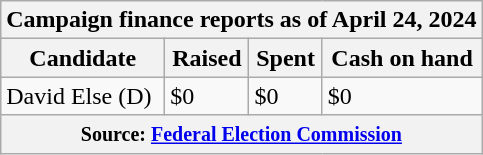<table class="wikitable sortable">
<tr>
<th colspan="4">Campaign finance reports as of April 24, 2024</th>
</tr>
<tr style="text-align:center;">
<th>Candidate</th>
<th>Raised</th>
<th>Spent</th>
<th>Cash on hand</th>
</tr>
<tr>
<td>David Else (D)</td>
<td>$0</td>
<td>$0</td>
<td>$0</td>
</tr>
<tr>
<th colspan="4"><small>Source: <a href='#'>Federal Election Commission</a></small></th>
</tr>
</table>
